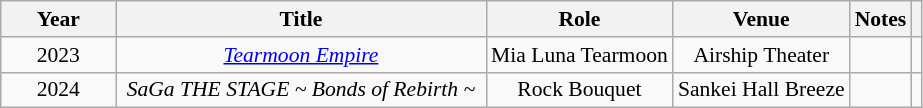<table class="wikitable" style="text-align:center; font-size:0.9em;">
<tr>
<th width="70">Year</th>
<th width="240">Title</th>
<th>Role</th>
<th>Venue</th>
<th>Notes</th>
<th></th>
</tr>
<tr>
<td>2023</td>
<td><em><a href='#'>Tearmoon Empire</a></em></td>
<td>Mia Luna Tearmoon</td>
<td>Airship Theater</td>
<td></td>
<td></td>
</tr>
<tr>
<td>2024</td>
<td><em>SaGa THE STAGE ~ Bonds of Rebirth ~</em></td>
<td>Rock Bouquet</td>
<td>Sankei Hall Breeze</td>
<td></td>
<td></td>
</tr>
</table>
